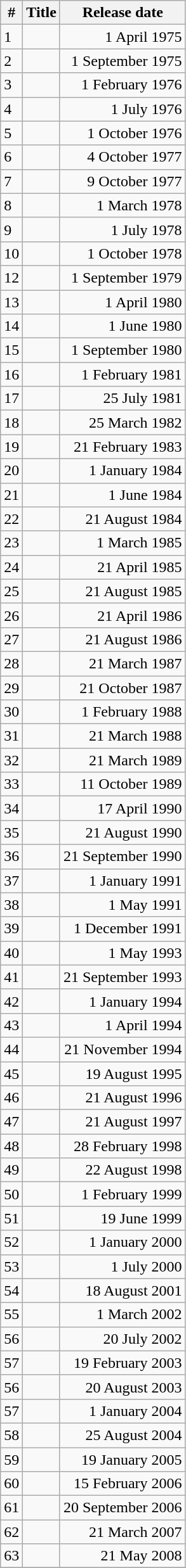<table class="wikitable">
<tr>
<th>#</th>
<th>Title</th>
<th>Release date</th>
</tr>
<tr>
<td>1</td>
<td align="left"></td>
<td align="right">1 April 1975</td>
</tr>
<tr>
<td>2</td>
<td align="left"></td>
<td align="right">1 September 1975</td>
</tr>
<tr>
<td>3</td>
<td align="left"></td>
<td align="right">1 February 1976</td>
</tr>
<tr>
<td>4</td>
<td align="left"></td>
<td align="right">1 July 1976</td>
</tr>
<tr>
<td>5</td>
<td align="left"></td>
<td align="right">1 October 1976</td>
</tr>
<tr>
<td>6</td>
<td align="left"></td>
<td align="right">4 October 1977</td>
</tr>
<tr>
<td>7</td>
<td align="left"></td>
<td align="right">9 October 1977</td>
</tr>
<tr>
<td>8</td>
<td align="left"></td>
<td align="right">1 March 1978</td>
</tr>
<tr>
<td>9</td>
<td align="left"></td>
<td align="right">1 July 1978</td>
</tr>
<tr>
<td>10</td>
<td align="left"></td>
<td align="right">1 October 1978</td>
</tr>
<tr>
<td>12</td>
<td align="left"></td>
<td align="right">1 September 1979</td>
</tr>
<tr>
<td>13</td>
<td align="left"></td>
<td align="right">1 April 1980</td>
</tr>
<tr>
<td>14</td>
<td align="left"></td>
<td align="right">1 June 1980</td>
</tr>
<tr>
<td>15</td>
<td align="left"></td>
<td align="right">1 September 1980</td>
</tr>
<tr>
<td>16</td>
<td align="left"></td>
<td align="right">1 February 1981</td>
</tr>
<tr>
<td>17</td>
<td align="left"></td>
<td align="right">25 July 1981</td>
</tr>
<tr>
<td>18</td>
<td align="left"></td>
<td align="right">25 March 1982</td>
</tr>
<tr>
<td>19</td>
<td align="left"></td>
<td align="right">21 February 1983</td>
</tr>
<tr>
<td>20</td>
<td align="left"></td>
<td align="right">1 January 1984</td>
</tr>
<tr>
<td>21</td>
<td align="left"></td>
<td align="right">1 June 1984</td>
</tr>
<tr>
<td>22</td>
<td align="left"></td>
<td align="right">21 August 1984</td>
</tr>
<tr>
<td>23</td>
<td align="left"></td>
<td align="right">1 March 1985</td>
</tr>
<tr>
<td>24</td>
<td align="left"></td>
<td align="right">21 April 1985</td>
</tr>
<tr>
<td>25</td>
<td align="left"></td>
<td align="right">21 August 1985</td>
</tr>
<tr>
<td>26</td>
<td align="left"></td>
<td align="right">21 April 1986</td>
</tr>
<tr>
<td>27</td>
<td align="left"></td>
<td align="right">21 August 1986</td>
</tr>
<tr>
<td>28</td>
<td align="left"></td>
<td align="right">21 March 1987</td>
</tr>
<tr>
<td>29</td>
<td align="left"></td>
<td align="right">21 October 1987</td>
</tr>
<tr>
<td>30</td>
<td align="left"></td>
<td align="right">1 February 1988</td>
</tr>
<tr>
<td>31</td>
<td align="left"></td>
<td align="right">21 March 1988</td>
</tr>
<tr>
<td>32</td>
<td align="left"></td>
<td align="right">21 March 1989</td>
</tr>
<tr>
<td>33</td>
<td align="left"></td>
<td align="right">11 October 1989</td>
</tr>
<tr>
<td>34</td>
<td align="left"></td>
<td align="right">17 April 1990</td>
</tr>
<tr>
<td>35</td>
<td align="left"></td>
<td align="right">21 August 1990</td>
</tr>
<tr>
<td>36</td>
<td align="left"></td>
<td align="right">21 September 1990</td>
</tr>
<tr>
<td>37</td>
<td align="left"></td>
<td align="right">1 January 1991</td>
</tr>
<tr>
<td>38</td>
<td align="left"></td>
<td align="right">1 May 1991</td>
</tr>
<tr>
<td>39</td>
<td align="left"></td>
<td align="right">1 December 1991</td>
</tr>
<tr>
<td>40</td>
<td align="left"></td>
<td align="right">1 May 1993</td>
</tr>
<tr>
<td>41</td>
<td align="left"></td>
<td align="right">21 September 1993</td>
</tr>
<tr>
<td>42</td>
<td align="left"></td>
<td align="right">1 January 1994</td>
</tr>
<tr>
<td>43</td>
<td align="left"></td>
<td align="right">1 April 1994</td>
</tr>
<tr>
<td>44</td>
<td align="left"></td>
<td align="right">21 November 1994</td>
</tr>
<tr>
<td>45</td>
<td align="left"></td>
<td align="right">19 August 1995</td>
</tr>
<tr>
<td>46</td>
<td align="left"></td>
<td align="right">21 August 1996</td>
</tr>
<tr>
<td>47</td>
<td align="left"></td>
<td align="right">21 August 1997</td>
</tr>
<tr>
<td>48</td>
<td align="left"></td>
<td align="right">28 February 1998</td>
</tr>
<tr>
<td>49</td>
<td align="left"></td>
<td align="right">22 August 1998</td>
</tr>
<tr>
<td>50</td>
<td align="left"></td>
<td align="right">1 February 1999</td>
</tr>
<tr>
<td>51</td>
<td align="left"></td>
<td align="right">19 June 1999</td>
</tr>
<tr>
<td>52</td>
<td align="left"></td>
<td align="right">1 January 2000</td>
</tr>
<tr>
<td>53</td>
<td align="left"></td>
<td align="right">1 July 2000</td>
</tr>
<tr>
<td>54</td>
<td align="left"></td>
<td align="right">18 August 2001</td>
</tr>
<tr>
<td>55</td>
<td align="left"></td>
<td align="right">1 March 2002</td>
</tr>
<tr>
<td>56</td>
<td align="left"></td>
<td align="right">20 July 2002</td>
</tr>
<tr>
<td>57</td>
<td align="left"></td>
<td align="right">19 February 2003</td>
</tr>
<tr>
<td>56</td>
<td align="left"></td>
<td align="right">20 August 2003</td>
</tr>
<tr>
<td>57</td>
<td align="left"></td>
<td align="right">1 January 2004</td>
</tr>
<tr>
<td>58</td>
<td align="left"></td>
<td align="right">25 August 2004</td>
</tr>
<tr>
<td>59</td>
<td align="left"></td>
<td align="right">19 January 2005</td>
</tr>
<tr>
<td>60</td>
<td align="left"></td>
<td align="right">15 February 2006</td>
</tr>
<tr>
<td>61</td>
<td align="left"></td>
<td align="right">20 September 2006</td>
</tr>
<tr>
<td>62</td>
<td align="left"></td>
<td align="right">21 March 2007</td>
</tr>
<tr>
<td>63</td>
<td align="left"></td>
<td align="right">21 May 2008</td>
</tr>
<tr>
</tr>
</table>
